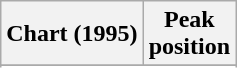<table class="wikitable sortable plainrowheaders">
<tr>
<th scope="col">Chart (1995)</th>
<th scope="col">Peak<br>position</th>
</tr>
<tr>
</tr>
<tr>
</tr>
<tr>
</tr>
<tr>
</tr>
<tr>
</tr>
<tr>
</tr>
<tr>
</tr>
<tr>
</tr>
<tr>
</tr>
<tr>
</tr>
<tr>
</tr>
</table>
